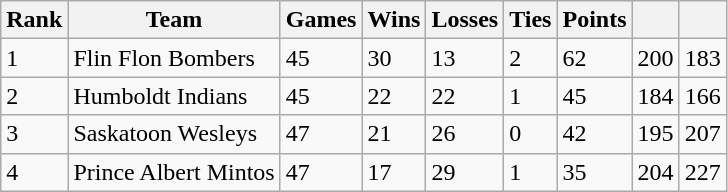<table class="wikitable">
<tr>
<th>Rank</th>
<th>Team</th>
<th>Games</th>
<th>Wins</th>
<th>Losses</th>
<th>Ties</th>
<th>Points</th>
<th></th>
<th></th>
</tr>
<tr>
<td>1</td>
<td>Flin Flon Bombers</td>
<td>45</td>
<td>30</td>
<td>13</td>
<td>2</td>
<td>62</td>
<td>200</td>
<td>183</td>
</tr>
<tr>
<td>2</td>
<td>Humboldt Indians</td>
<td>45</td>
<td>22</td>
<td>22</td>
<td>1</td>
<td>45</td>
<td>184</td>
<td>166</td>
</tr>
<tr>
<td>3</td>
<td>Saskatoon Wesleys</td>
<td>47</td>
<td>21</td>
<td>26</td>
<td>0</td>
<td>42</td>
<td>195</td>
<td>207</td>
</tr>
<tr>
<td>4</td>
<td>Prince Albert Mintos</td>
<td>47</td>
<td>17</td>
<td>29</td>
<td>1</td>
<td>35</td>
<td>204</td>
<td>227</td>
</tr>
</table>
